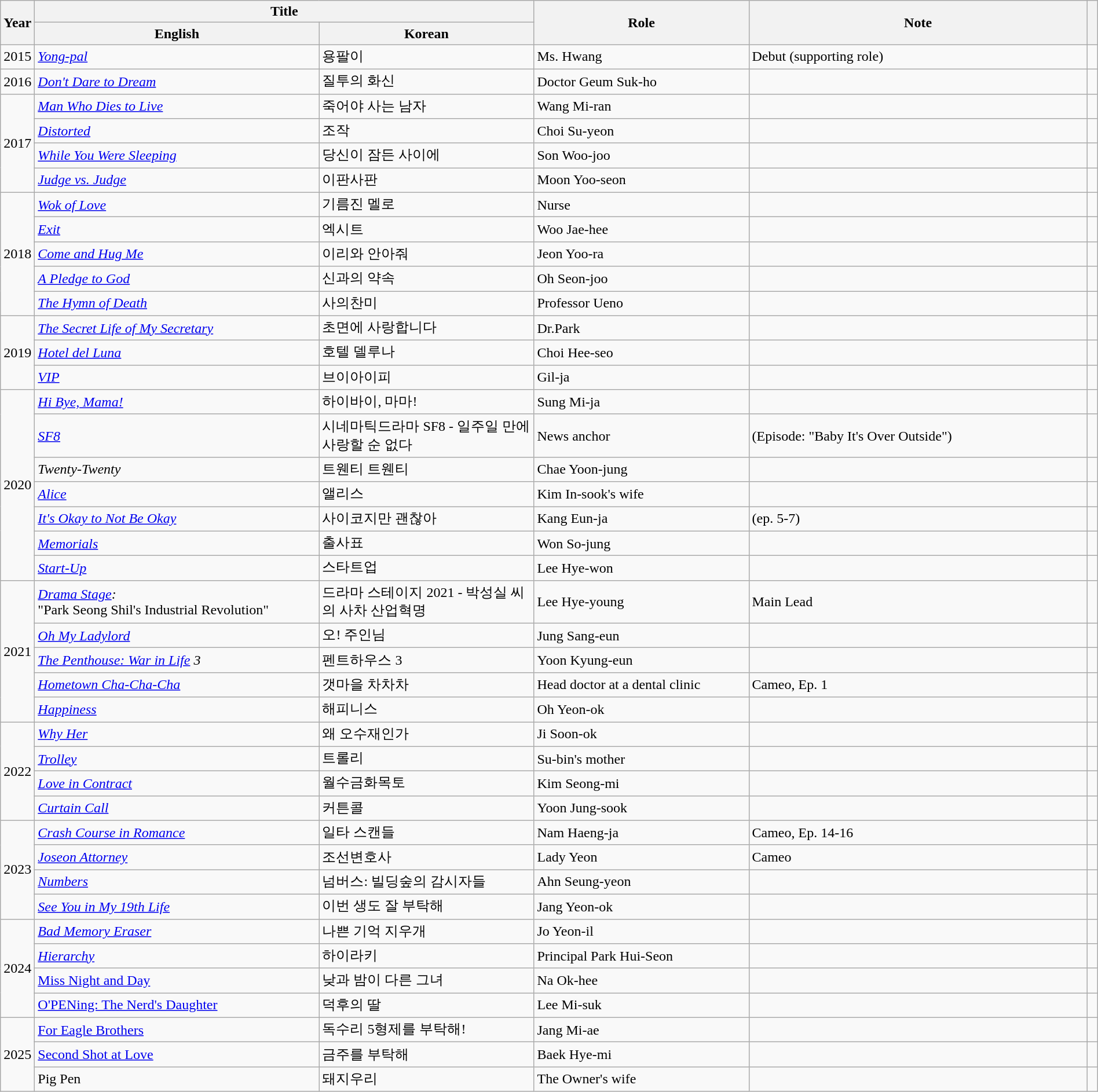<table class="wikitable sortable" style="clear:none; font-size:100%; padding:0 auto; width:100%; margin:auto">
<tr>
<th rowspan="2" scope="col" style="width:2em;">Year</th>
<th colspan="2" scope="col">Title</th>
<th rowspan="2" scope="col" style="width:15em;">Role</th>
<th rowspan="2" scope="col" class="unsortable">Note</th>
<th rowspan="2" scope="col" class="unsortable"></th>
</tr>
<tr>
<th style="width:20em;">English</th>
<th style="width:15em;">Korean</th>
</tr>
<tr>
<td>2015</td>
<td><em><a href='#'>Yong-pal</a></em></td>
<td>용팔이</td>
<td>Ms. Hwang</td>
<td>Debut (supporting role)</td>
<td></td>
</tr>
<tr>
<td>2016</td>
<td><em><a href='#'>Don't Dare to Dream</a></em></td>
<td>질투의 화신</td>
<td>Doctor Geum Suk-ho</td>
<td></td>
<td></td>
</tr>
<tr>
<td rowspan="4">2017</td>
<td><em><a href='#'>Man Who Dies to Live</a></em></td>
<td>죽어야 사는 남자</td>
<td>Wang Mi-ran</td>
<td></td>
<td></td>
</tr>
<tr>
<td><em><a href='#'>Distorted</a></em></td>
<td>조작</td>
<td>Choi Su-yeon</td>
<td></td>
<td></td>
</tr>
<tr>
<td><em><a href='#'>While You Were Sleeping</a></em></td>
<td>당신이 잠든 사이에</td>
<td>Son Woo-joo</td>
<td></td>
<td></td>
</tr>
<tr>
<td><em><a href='#'>Judge vs. Judge</a></em></td>
<td>이판사판</td>
<td>Moon Yoo-seon</td>
<td></td>
<td></td>
</tr>
<tr>
<td rowspan="5">2018</td>
<td><em><a href='#'>Wok of Love</a></em></td>
<td>기름진 멜로</td>
<td>Nurse</td>
<td></td>
<td></td>
</tr>
<tr>
<td><a href='#'><em>Exit</em></a></td>
<td>엑시트</td>
<td>Woo Jae-hee</td>
<td></td>
<td></td>
</tr>
<tr>
<td><em><a href='#'>Come and Hug Me</a></em></td>
<td>이리와 안아줘</td>
<td>Jeon Yoo-ra</td>
<td></td>
<td></td>
</tr>
<tr>
<td><em><a href='#'>A Pledge to God</a></em></td>
<td>신과의 약속</td>
<td>Oh Seon-joo</td>
<td></td>
<td></td>
</tr>
<tr>
<td><em><a href='#'>The Hymn of Death</a></em></td>
<td>사의찬미</td>
<td>Professor Ueno</td>
<td></td>
<td></td>
</tr>
<tr>
<td rowspan="3">2019</td>
<td><em><a href='#'>The Secret Life of My Secretary</a></em></td>
<td>초면에 사랑합니다</td>
<td>Dr.Park</td>
<td></td>
<td></td>
</tr>
<tr>
<td><em><a href='#'>Hotel del Luna</a></em></td>
<td>호텔 델루나</td>
<td>Choi Hee-seo</td>
<td></td>
<td></td>
</tr>
<tr>
<td><em><a href='#'>VIP</a></em></td>
<td>브이아이피</td>
<td>Gil-ja</td>
<td></td>
<td></td>
</tr>
<tr>
<td rowspan="7">2020</td>
<td><em><a href='#'>Hi Bye, Mama!</a></em></td>
<td>하이바이, 마마!</td>
<td>Sung Mi-ja</td>
<td></td>
<td></td>
</tr>
<tr>
<td><em><a href='#'>SF8</a></em></td>
<td>시네마틱드라마 SF8 - 일주일 만에 사랑할 순 없다</td>
<td>News anchor</td>
<td>(Episode: "Baby It's Over Outside")</td>
<td></td>
</tr>
<tr>
<td><em>Twenty-Twenty</em></td>
<td>트웬티 트웬티</td>
<td>Chae Yoon-jung</td>
<td></td>
<td></td>
</tr>
<tr>
<td><em><a href='#'>Alice</a></em></td>
<td>앨리스</td>
<td>Kim In-sook's wife</td>
<td></td>
<td></td>
</tr>
<tr>
<td><em><a href='#'>It's Okay to Not Be Okay</a></em></td>
<td>사이코지만 괜찮아</td>
<td>Kang Eun-ja</td>
<td>(ep. 5-7)</td>
<td></td>
</tr>
<tr>
<td><em><a href='#'>Memorials</a></em></td>
<td>출사표</td>
<td>Won So-jung</td>
<td></td>
<td></td>
</tr>
<tr>
<td><em><a href='#'>Start-Up</a></em></td>
<td>스타트업</td>
<td>Lee Hye-won</td>
<td></td>
<td></td>
</tr>
<tr>
<td rowspan="5">2021</td>
<td><em><a href='#'>Drama Stage</a>:</em><br>"Park Seong Shil's Industrial Revolution"</td>
<td>드라마 스테이지 2021 - 박성실 씨의 사차 산업혁명</td>
<td>Lee Hye-young</td>
<td>Main Lead</td>
<td></td>
</tr>
<tr>
<td><em><a href='#'>Oh My Ladylord</a></em></td>
<td>오! 주인님</td>
<td>Jung Sang-eun</td>
<td></td>
<td></td>
</tr>
<tr>
<td><em><a href='#'>The Penthouse: War in Life</a> 3</em></td>
<td>펜트하우스 3</td>
<td>Yoon Kyung-eun</td>
<td></td>
<td></td>
</tr>
<tr>
<td><em><a href='#'>Hometown Cha-Cha-Cha</a></em></td>
<td>갯마을 차차차</td>
<td>Head doctor at a dental clinic</td>
<td>Cameo, Ep. 1</td>
<td></td>
</tr>
<tr>
<td><em><a href='#'>Happiness</a></em></td>
<td>해피니스</td>
<td>Oh Yeon-ok</td>
<td></td>
<td></td>
</tr>
<tr>
<td rowspan="4">2022</td>
<td><em><a href='#'>Why Her</a></em></td>
<td>왜 오수재인가</td>
<td>Ji Soon-ok</td>
<td></td>
<td></td>
</tr>
<tr>
<td><em><a href='#'>Trolley</a></em></td>
<td>트롤리</td>
<td>Su-bin's mother</td>
<td></td>
<td></td>
</tr>
<tr>
<td><em><a href='#'>Love in Contract</a></em></td>
<td>월수금화목토</td>
<td>Kim Seong-mi</td>
<td></td>
<td></td>
</tr>
<tr>
<td><em><a href='#'>Curtain Call</a></em></td>
<td>커튼콜</td>
<td>Yoon Jung-sook</td>
<td></td>
<td></td>
</tr>
<tr>
<td rowspan="4">2023</td>
<td><em><a href='#'>Crash Course in Romance</a></em></td>
<td>일타 스캔들</td>
<td>Nam Haeng-ja</td>
<td>Cameo, Ep. 14-16</td>
<td></td>
</tr>
<tr>
<td><em><a href='#'>Joseon Attorney</a></em></td>
<td>조선변호사</td>
<td>Lady Yeon</td>
<td>Cameo</td>
<td></td>
</tr>
<tr>
<td><em><a href='#'>Numbers</a></em></td>
<td>넘버스: 빌딩숲의 감시자들</td>
<td>Ahn Seung-yeon</td>
<td></td>
<td></td>
</tr>
<tr>
<td><em><a href='#'>See You in My 19th Life</a></em></td>
<td>이번 생도 잘 부탁해</td>
<td>Jang Yeon-ok</td>
<td></td>
<td></td>
</tr>
<tr>
<td rowspan="4">2024</td>
<td><em><a href='#'>Bad Memory Eraser</a></em></td>
<td>나쁜 기억 지우개</td>
<td>Jo Yeon-il</td>
<td></td>
<td></td>
</tr>
<tr>
<td><em><a href='#'>Hierarchy</a></td>
<td>하이라키</td>
<td>Principal Park Hui-Seon</td>
<td></td>
<td></td>
</tr>
<tr>
<td></em><a href='#'>Miss Night and Day</a><em></td>
<td>낮과 밤이 다른 그녀</td>
<td>Na Ok-hee</td>
<td></td>
<td></td>
</tr>
<tr>
<td></em><a href='#'>O'PENing: The Nerd's Daughter</a><em></td>
<td>덕후의 딸</td>
<td>Lee Mi-suk</td>
<td></td>
<td></td>
</tr>
<tr>
<td rowspan="3">2025</td>
<td></em><a href='#'>For Eagle Brothers</a><em></td>
<td>독수리 5형제를 부탁해!</td>
<td>Jang Mi-ae</td>
<td></td>
<td></td>
</tr>
<tr>
<td></em><a href='#'>Second Shot at Love</a><em></td>
<td>금주를 부탁해</td>
<td>Baek Hye-mi</td>
<td></td>
<td></td>
</tr>
<tr>
<td></em>Pig Pen<em></td>
<td>돼지우리</td>
<td>The Owner's wife</td>
<td></td>
<td></td>
</tr>
</table>
